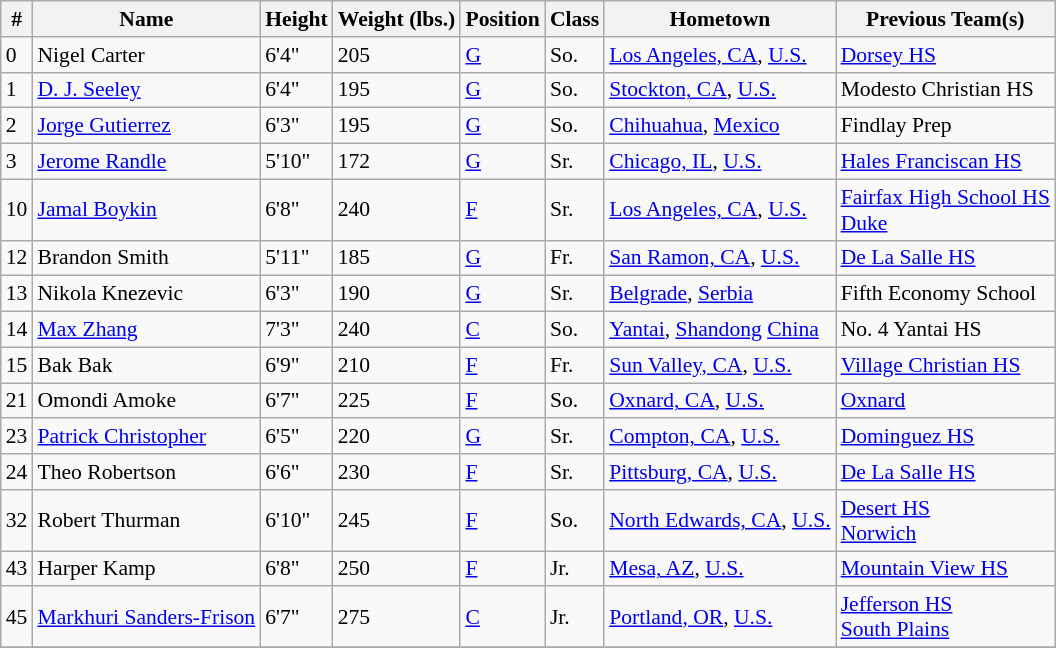<table class="wikitable" style="font-size: 90%">
<tr>
<th>#</th>
<th>Name</th>
<th>Height</th>
<th>Weight (lbs.)</th>
<th>Position</th>
<th>Class</th>
<th>Hometown</th>
<th>Previous Team(s)</th>
</tr>
<tr>
<td>0</td>
<td>Nigel Carter</td>
<td>6'4"</td>
<td>205</td>
<td><a href='#'>G</a></td>
<td>So.</td>
<td><a href='#'>Los Angeles, CA</a>, <a href='#'>U.S.</a></td>
<td><a href='#'>Dorsey HS</a></td>
</tr>
<tr>
<td>1</td>
<td><a href='#'>D. J. Seeley</a></td>
<td>6'4"</td>
<td>195</td>
<td><a href='#'>G</a></td>
<td>So.</td>
<td><a href='#'>Stockton, CA</a>, <a href='#'>U.S.</a></td>
<td>Modesto Christian HS</td>
</tr>
<tr>
<td>2</td>
<td><a href='#'>Jorge Gutierrez</a></td>
<td>6'3"</td>
<td>195</td>
<td><a href='#'>G</a></td>
<td>So.</td>
<td><a href='#'>Chihuahua</a>, <a href='#'>Mexico</a></td>
<td>Findlay Prep</td>
</tr>
<tr>
<td>3</td>
<td><a href='#'>Jerome Randle</a></td>
<td>5'10"</td>
<td>172</td>
<td><a href='#'>G</a></td>
<td>Sr.</td>
<td><a href='#'>Chicago, IL</a>, <a href='#'>U.S.</a></td>
<td><a href='#'>Hales Franciscan HS</a></td>
</tr>
<tr>
<td>10</td>
<td><a href='#'>Jamal Boykin</a></td>
<td>6'8"</td>
<td>240</td>
<td><a href='#'>F</a></td>
<td>Sr.</td>
<td><a href='#'>Los Angeles, CA</a>, <a href='#'>U.S.</a></td>
<td><a href='#'>Fairfax High School HS</a><br><a href='#'>Duke</a></td>
</tr>
<tr>
<td>12</td>
<td>Brandon Smith</td>
<td>5'11"</td>
<td>185</td>
<td><a href='#'>G</a></td>
<td>Fr.</td>
<td><a href='#'>San Ramon, CA</a>, <a href='#'>U.S.</a></td>
<td><a href='#'>De La Salle HS</a></td>
</tr>
<tr>
<td>13</td>
<td>Nikola Knezevic</td>
<td>6'3"</td>
<td>190</td>
<td><a href='#'>G</a></td>
<td>Sr.</td>
<td><a href='#'>Belgrade</a>, <a href='#'>Serbia</a></td>
<td>Fifth Economy School</td>
</tr>
<tr>
<td>14</td>
<td><a href='#'>Max Zhang</a></td>
<td>7'3"</td>
<td>240</td>
<td><a href='#'>C</a></td>
<td>So.</td>
<td><a href='#'>Yantai</a>, <a href='#'>Shandong</a> <a href='#'>China</a></td>
<td>No. 4 Yantai HS</td>
</tr>
<tr>
<td>15</td>
<td>Bak Bak</td>
<td>6'9"</td>
<td>210</td>
<td><a href='#'>F</a></td>
<td>Fr.</td>
<td><a href='#'>Sun Valley, CA</a>, <a href='#'>U.S.</a></td>
<td><a href='#'>Village Christian HS</a></td>
</tr>
<tr>
<td>21</td>
<td>Omondi Amoke</td>
<td>6'7"</td>
<td>225</td>
<td><a href='#'>F</a></td>
<td>So.</td>
<td><a href='#'>Oxnard, CA</a>, <a href='#'>U.S.</a></td>
<td><a href='#'>Oxnard</a></td>
</tr>
<tr>
<td>23</td>
<td><a href='#'>Patrick Christopher</a></td>
<td>6'5"</td>
<td>220</td>
<td><a href='#'>G</a></td>
<td>Sr.</td>
<td><a href='#'>Compton, CA</a>, <a href='#'>U.S.</a></td>
<td><a href='#'>Dominguez HS</a></td>
</tr>
<tr>
<td>24</td>
<td>Theo Robertson</td>
<td>6'6"</td>
<td>230</td>
<td><a href='#'>F</a></td>
<td>Sr.</td>
<td><a href='#'>Pittsburg, CA</a>, <a href='#'>U.S.</a></td>
<td><a href='#'>De La Salle HS</a></td>
</tr>
<tr>
<td>32</td>
<td>Robert Thurman</td>
<td>6'10"</td>
<td>245</td>
<td><a href='#'>F</a></td>
<td>So.</td>
<td><a href='#'>North Edwards, CA</a>, <a href='#'>U.S.</a></td>
<td><a href='#'>Desert HS</a><br><a href='#'>Norwich</a></td>
</tr>
<tr>
<td>43</td>
<td>Harper Kamp</td>
<td>6'8"</td>
<td>250</td>
<td><a href='#'>F</a></td>
<td>Jr.</td>
<td><a href='#'>Mesa, AZ</a>, <a href='#'>U.S.</a></td>
<td><a href='#'>Mountain View HS</a></td>
</tr>
<tr>
<td>45</td>
<td><a href='#'>Markhuri Sanders-Frison</a></td>
<td>6'7"</td>
<td>275</td>
<td><a href='#'>C</a></td>
<td>Jr.</td>
<td><a href='#'>Portland, OR</a>, <a href='#'>U.S.</a></td>
<td><a href='#'>Jefferson HS</a><br><a href='#'>South Plains</a></td>
</tr>
<tr>
</tr>
</table>
